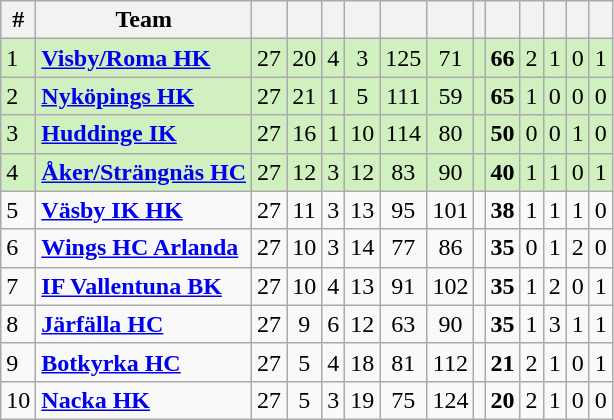<table class="wikitable sortable">
<tr>
<th>#</th>
<th>Team</th>
<th></th>
<th></th>
<th></th>
<th></th>
<th></th>
<th></th>
<th></th>
<th></th>
<th></th>
<th></th>
<th></th>
<th></th>
</tr>
<tr style="background: #D0F0C0;">
<td>1</td>
<td><strong><a href='#'>Visby/Roma HK</a></strong></td>
<td style="text-align: center;">27</td>
<td style="text-align: center;">20</td>
<td style="text-align: center;">4</td>
<td style="text-align: center;">3</td>
<td style="text-align: center;">125</td>
<td style="text-align: center;">71</td>
<td style="text-align: center;"></td>
<td style="text-align: center;"><strong>66</strong></td>
<td style="text-align: center;">2</td>
<td style="text-align: center;">1</td>
<td style="text-align: center;">0</td>
<td style="text-align: center;">1</td>
</tr>
<tr style="background: #D0F0C0;">
<td>2</td>
<td><strong><a href='#'>Nyköpings HK</a></strong></td>
<td style="text-align: center;">27</td>
<td style="text-align: center;">21</td>
<td style="text-align: center;">1</td>
<td style="text-align: center;">5</td>
<td style="text-align: center;">111</td>
<td style="text-align: center;">59</td>
<td style="text-align: center;"></td>
<td style="text-align: center;"><strong>65</strong></td>
<td style="text-align: center;">1</td>
<td style="text-align: center;">0</td>
<td style="text-align: center;">0</td>
<td style="text-align: center;">0</td>
</tr>
<tr style="background: #D0F0C0;">
<td>3</td>
<td><strong><a href='#'>Huddinge IK</a></strong></td>
<td style="text-align: center;">27</td>
<td style="text-align: center;">16</td>
<td style="text-align: center;">1</td>
<td style="text-align: center;">10</td>
<td style="text-align: center;">114</td>
<td style="text-align: center;">80</td>
<td style="text-align: center;"></td>
<td style="text-align: center;"><strong>50</strong></td>
<td style="text-align: center;">0</td>
<td style="text-align: center;">0</td>
<td style="text-align: center;">1</td>
<td style="text-align: center;">0</td>
</tr>
<tr style="background: #D0F0C0;">
<td>4</td>
<td><strong><a href='#'>Åker/Strängnäs HC</a></strong></td>
<td style="text-align: center;">27</td>
<td style="text-align: center;">12</td>
<td style="text-align: center;">3</td>
<td style="text-align: center;">12</td>
<td style="text-align: center;">83</td>
<td style="text-align: center;">90</td>
<td style="text-align: center;"></td>
<td style="text-align: center;"><strong>40</strong></td>
<td style="text-align: center;">1</td>
<td style="text-align: center;">1</td>
<td style="text-align: center;">0</td>
<td style="text-align: center;">1</td>
</tr>
<tr>
<td>5</td>
<td><strong><a href='#'>Väsby IK HK</a></strong></td>
<td style="text-align: center;">27</td>
<td style="text-align: center;">11</td>
<td style="text-align: center;">3</td>
<td style="text-align: center;">13</td>
<td style="text-align: center;">95</td>
<td style="text-align: center;">101</td>
<td style="text-align: center;"></td>
<td style="text-align: center;"><strong>38</strong></td>
<td style="text-align: center;">1</td>
<td style="text-align: center;">1</td>
<td style="text-align: center;">1</td>
<td style="text-align: center;">0</td>
</tr>
<tr>
<td>6</td>
<td><strong><a href='#'>Wings HC Arlanda</a></strong></td>
<td style="text-align: center;">27</td>
<td style="text-align: center;">10</td>
<td style="text-align: center;">3</td>
<td style="text-align: center;">14</td>
<td style="text-align: center;">77</td>
<td style="text-align: center;">86</td>
<td style="text-align: center;"></td>
<td style="text-align: center;"><strong>35</strong></td>
<td style="text-align: center;">0</td>
<td style="text-align: center;">1</td>
<td style="text-align: center;">2</td>
<td style="text-align: center;">0</td>
</tr>
<tr>
<td>7</td>
<td><strong><a href='#'>IF Vallentuna BK</a></strong></td>
<td style="text-align: center;">27</td>
<td style="text-align: center;">10</td>
<td style="text-align: center;">4</td>
<td style="text-align: center;">13</td>
<td style="text-align: center;">91</td>
<td style="text-align: center;">102</td>
<td style="text-align: center;"></td>
<td style="text-align: center;"><strong>35</strong></td>
<td style="text-align: center;">1</td>
<td style="text-align: center;">2</td>
<td style="text-align: center;">0</td>
<td style="text-align: center;">1</td>
</tr>
<tr>
<td>8</td>
<td><strong><a href='#'>Järfälla HC</a></strong></td>
<td style="text-align: center;">27</td>
<td style="text-align: center;">9</td>
<td style="text-align: center;">6</td>
<td style="text-align: center;">12</td>
<td style="text-align: center;">63</td>
<td style="text-align: center;">90</td>
<td style="text-align: center;"></td>
<td style="text-align: center;"><strong>35</strong></td>
<td style="text-align: center;">1</td>
<td style="text-align: center;">3</td>
<td style="text-align: center;">1</td>
<td style="text-align: center;">1</td>
</tr>
<tr>
<td>9</td>
<td><strong><a href='#'>Botkyrka HC</a></strong></td>
<td style="text-align: center;">27</td>
<td style="text-align: center;">5</td>
<td style="text-align: center;">4</td>
<td style="text-align: center;">18</td>
<td style="text-align: center;">81</td>
<td style="text-align: center;">112</td>
<td style="text-align: center;"></td>
<td style="text-align: center;"><strong>21</strong></td>
<td style="text-align: center;">2</td>
<td style="text-align: center;">1</td>
<td style="text-align: center;">0</td>
<td style="text-align: center;">1</td>
</tr>
<tr>
<td>10</td>
<td><strong><a href='#'>Nacka HK</a></strong></td>
<td style="text-align: center;">27</td>
<td style="text-align: center;">5</td>
<td style="text-align: center;">3</td>
<td style="text-align: center;">19</td>
<td style="text-align: center;">75</td>
<td style="text-align: center;">124</td>
<td style="text-align: center;"></td>
<td style="text-align: center;"><strong>20</strong></td>
<td style="text-align: center;">2</td>
<td style="text-align: center;">1</td>
<td style="text-align: center;">0</td>
<td style="text-align: center;">0</td>
</tr>
</table>
